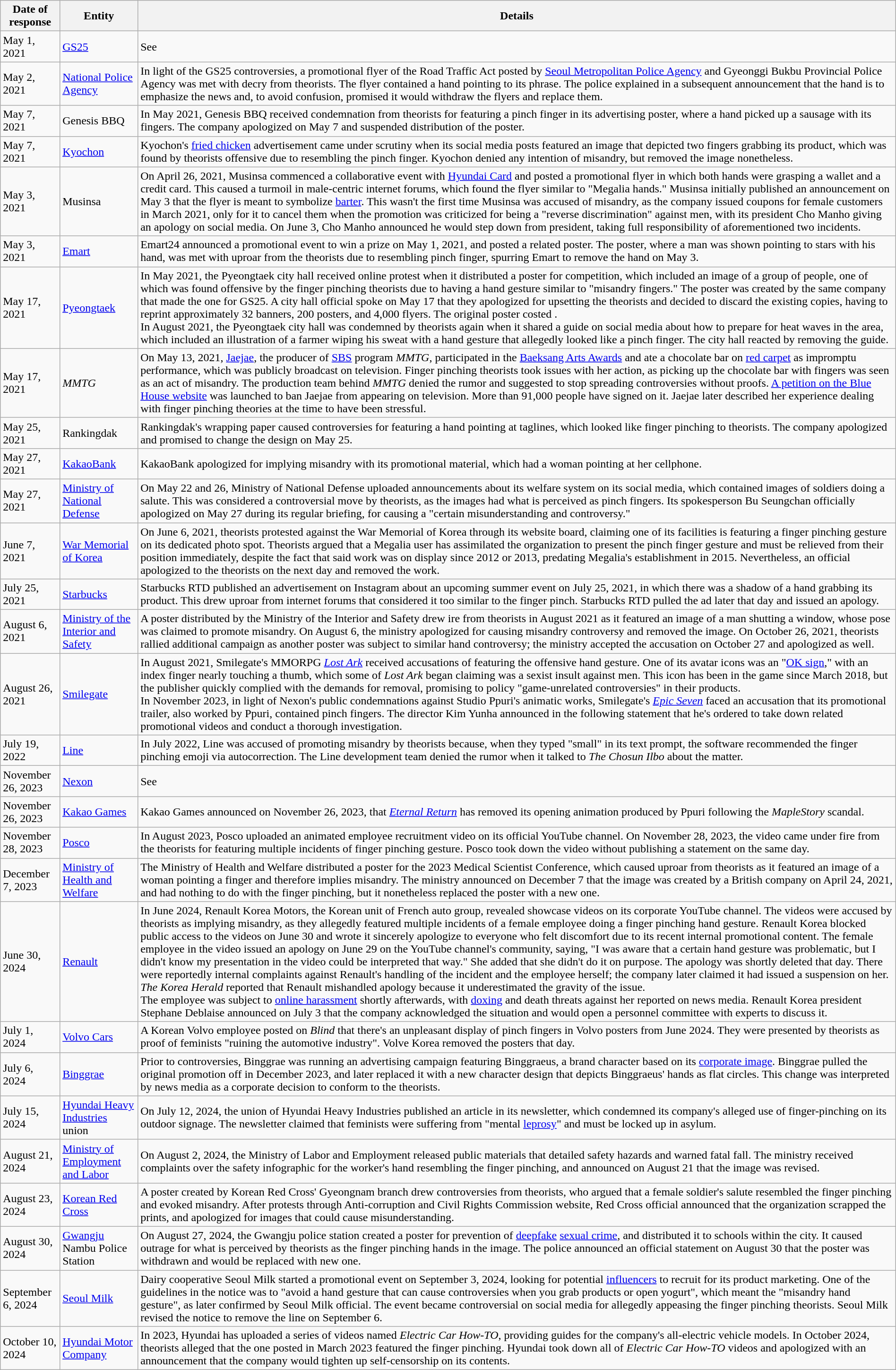<table class="wikitable sortable" "wikitable plainrowheaders" width=100%>
<tr>
<th>Date of response</th>
<th>Entity</th>
<th class="unsortable">Details</th>
</tr>
<tr>
<td>May 1, 2021</td>
<td><a href='#'>GS25</a></td>
<td>See </td>
</tr>
<tr>
<td>May 2, 2021</td>
<td><a href='#'>National Police Agency</a></td>
<td>In light of the GS25 controversies, a promotional flyer of the Road Traffic Act posted by <a href='#'>Seoul Metropolitan Police Agency</a> and Gyeonggi Bukbu Provincial Police Agency was met with decry from theorists. The flyer contained a hand pointing to its phrase. The police explained in a subsequent announcement that the hand is to emphasize the news and, to avoid confusion, promised it would withdraw the flyers and replace them.</td>
</tr>
<tr>
<td>May 7, 2021</td>
<td>Genesis BBQ</td>
<td>In May 2021, Genesis BBQ received condemnation from theorists for featuring a pinch finger in its advertising poster, where a hand picked up a sausage with its fingers. The company apologized on May 7 and suspended distribution of the poster.</td>
</tr>
<tr>
<td>May 7, 2021</td>
<td><a href='#'>Kyochon</a></td>
<td>Kyochon's <a href='#'>fried chicken</a> advertisement came under scrutiny when its social media posts featured an image that depicted two fingers grabbing its product, which was found by theorists offensive due to resembling the pinch finger. Kyochon denied any intention of misandry, but removed the image nonetheless.</td>
</tr>
<tr>
<td>May 3, 2021</td>
<td>Musinsa</td>
<td>On April 26, 2021, Musinsa commenced a collaborative event with <a href='#'>Hyundai Card</a> and posted a promotional flyer in which both hands were grasping a wallet and a credit card. This caused a turmoil in male-centric internet forums, which found the flyer similar to "Megalia hands." Musinsa initially published an announcement on May 3 that the flyer is meant to symbolize <a href='#'>barter</a>. This wasn't the first time Musinsa was accused of misandry, as the company issued coupons for female customers in March 2021, only for it to cancel them when the promotion was criticized for being a "reverse discrimination" against men, with its president Cho Manho giving an apology on social media. On June 3, Cho Manho announced he would step down from president, taking full responsibility of aforementioned two incidents.</td>
</tr>
<tr>
<td>May 3, 2021</td>
<td><a href='#'>Emart</a></td>
<td>Emart24 announced a promotional event to win a prize on May 1, 2021, and posted a related poster. The poster, where a man was shown pointing to stars with his hand, was met with uproar from the theorists due to resembling pinch finger, spurring Emart to remove the hand on May 3.</td>
</tr>
<tr>
<td>May 17, 2021</td>
<td><a href='#'>Pyeongtaek</a></td>
<td>In May 2021, the Pyeongtaek city hall received online protest when it distributed a poster for competition, which included an image of a group of people, one of which was found offensive by the finger pinching theorists due to having a hand gesture similar to "misandry fingers." The poster was created by the same company that made the one for GS25. A city hall official spoke on May 17 that they apologized for upsetting the theorists and decided to discard the existing copies, having to reprint approximately 32 banners, 200 posters, and 4,000 flyers. The original poster costed .<br>In August 2021, the Pyeongtaek city hall was condemned by theorists again when it shared a guide on social media about how to prepare for heat waves in the area, which included an illustration of a farmer wiping his sweat with a hand gesture that allegedly looked like a pinch finger. The city hall reacted by removing the guide.</td>
</tr>
<tr>
<td>May 17, 2021</td>
<td><em>MMTG</em></td>
<td>On May 13, 2021, <a href='#'>Jaejae</a>, the producer of <a href='#'>SBS</a> program <em>MMTG</em>, participated in the <a href='#'>Baeksang Arts Awards</a> and ate a chocolate bar on <a href='#'>red carpet</a> as impromptu performance, which was publicly broadcast on television. Finger pinching theorists took issues with her action, as picking up the chocolate bar with fingers was seen as an act of misandry. The production team behind <em>MMTG</em> denied the rumor and suggested to stop spreading controversies without proofs. <a href='#'>A petition on the Blue House website</a> was launched to ban Jaejae from appearing on television. More than 91,000 people have signed on it. Jaejae later described her experience dealing with finger pinching theories at the time to have been stressful.</td>
</tr>
<tr>
<td>May 25, 2021</td>
<td>Rankingdak</td>
<td>Rankingdak's wrapping paper caused controversies for featuring a hand pointing at taglines, which looked like finger pinching to theorists. The company apologized and promised to change the design on May 25.</td>
</tr>
<tr>
<td>May 27, 2021</td>
<td><a href='#'>KakaoBank</a></td>
<td>KakaoBank apologized for implying misandry with its promotional material, which had a woman pointing at her cellphone.</td>
</tr>
<tr>
<td>May 27, 2021</td>
<td><a href='#'>Ministry of National Defense</a></td>
<td>On May 22 and 26, Ministry of National Defense uploaded announcements about its welfare system on its social media, which contained images of soldiers doing a salute. This was considered a controversial move by theorists, as the images had what is perceived as pinch fingers. Its spokesperson Bu Seungchan officially apologized on May 27 during its regular briefing, for causing a "certain misunderstanding and controversy."</td>
</tr>
<tr>
<td>June 7, 2021</td>
<td><a href='#'>War Memorial of Korea</a></td>
<td>On June 6, 2021, theorists protested against the War Memorial of Korea through its website board, claiming one of its facilities is featuring a finger pinching gesture on its dedicated photo spot. Theorists argued that a Megalia user has assimilated the organization to present the pinch finger gesture and must be relieved from their position immediately, despite the fact that said work was on display since 2012 or 2013, predating Megalia's establishment in 2015. Nevertheless, an official apologized to the theorists on the next day and removed the work.</td>
</tr>
<tr>
<td>July 25, 2021</td>
<td><a href='#'>Starbucks</a></td>
<td>Starbucks RTD published an advertisement on Instagram about an upcoming summer event on July 25, 2021, in which there was a shadow of a hand grabbing its product. This drew uproar from internet forums that considered it too similar to the finger pinch. Starbucks RTD pulled the ad later that day and issued an apology.</td>
</tr>
<tr>
<td>August 6, 2021</td>
<td><a href='#'>Ministry of the Interior and Safety</a></td>
<td>A poster distributed by the Ministry of the Interior and Safety drew ire from theorists in August 2021 as it featured an image of a man shutting a window, whose pose was claimed to promote misandry. On August 6, the ministry apologized for causing misandry controversy and removed the image. On October 26, 2021, theorists rallied additional campaign as another poster was subject to similar hand controversy; the ministry accepted the accusation on October 27 and apologized as well.</td>
</tr>
<tr>
<td>August 26, 2021</td>
<td><a href='#'>Smilegate</a></td>
<td>In August 2021, Smilegate's MMORPG <em><a href='#'>Lost Ark</a></em> received accusations of featuring the offensive hand gesture. One of its avatar icons was an "<a href='#'>OK sign</a>," with an index finger nearly touching a thumb, which some of <em>Lost Ark</em> began claiming was a sexist insult against men. This icon has been in the game since March 2018, but the publisher quickly complied with the demands for removal, promising to policy "game-unrelated controversies" in their products.<br>In November 2023, in light of Nexon's public condemnations against Studio Ppuri's animatic works, Smilegate's <em><a href='#'>Epic Seven</a></em> faced an accusation that its promotional trailer, also worked by Ppuri, contained pinch fingers. The director Kim Yunha announced in the following statement that he's ordered to take down related promotional videos and conduct a thorough investigation.</td>
</tr>
<tr>
<td>July 19, 2022</td>
<td><a href='#'>Line</a></td>
<td>In July 2022, Line was accused of promoting misandry by theorists because, when they typed "small" in its text prompt, the software recommended the finger pinching emoji via autocorrection. The Line development team denied the rumor when it talked to <em>The Chosun Ilbo</em> about the matter.</td>
</tr>
<tr>
<td>November 26, 2023</td>
<td><a href='#'>Nexon</a></td>
<td>See </td>
</tr>
<tr>
<td>November 26, 2023</td>
<td><a href='#'>Kakao Games</a></td>
<td>Kakao Games announced on November 26, 2023, that <em><a href='#'>Eternal Return</a></em> has removed its opening animation produced by Ppuri following the <em>MapleStory</em> scandal.</td>
</tr>
<tr>
<td>November 28, 2023</td>
<td><a href='#'>Posco</a></td>
<td>In August 2023, Posco uploaded an animated employee recruitment video on its official YouTube channel. On November 28, 2023, the video came under fire from the theorists for featuring multiple incidents of finger pinching gesture. Posco took down the video without publishing a statement on the same day.</td>
</tr>
<tr>
<td>December 7, 2023</td>
<td><a href='#'>Ministry of Health and Welfare</a></td>
<td>The Ministry of Health and Welfare distributed a poster for the 2023 Medical Scientist Conference, which caused uproar from theorists as it featured an image of a woman pointing a finger and therefore implies misandry. The ministry announced on December 7 that the image was created by a British company on April 24, 2021, and had nothing to do with the finger pinching, but it nonetheless replaced the poster with a new one.</td>
</tr>
<tr>
<td>June 30, 2024</td>
<td><a href='#'>Renault</a></td>
<td>In June 2024, Renault Korea Motors, the Korean unit of French auto group, revealed showcase videos on its corporate YouTube channel. The videos were accused by theorists as implying misandry, as they allegedly featured multiple incidents of a female employee doing a finger pinching hand gesture. Renault Korea blocked public access to the videos on June 30 and wrote it sincerely apologize to everyone who felt discomfort due to its recent internal promotional content. The female employee in the video issued an apology on June 29 on the YouTube channel's community, saying, "I was aware that a certain hand gesture was problematic, but I didn't know my presentation in the video could be interpreted that way." She added that she didn't do it on purpose. The apology was shortly deleted that day. There were reportedly internal complaints against Renault's handling of the incident and the employee herself; the company later claimed it had issued a suspension on her. <em>The Korea Herald</em> reported that Renault mishandled apology because it underestimated the gravity of the issue.<br>The employee was subject to <a href='#'>online harassment</a> shortly afterwards, with <a href='#'>doxing</a> and death threats against her reported on news media. Renault Korea president Stephane Deblaise announced on July 3 that the company acknowledged the situation and would open a personnel committee with experts to discuss it.</td>
</tr>
<tr>
<td>July 1, 2024</td>
<td><a href='#'>Volvo Cars</a></td>
<td>A Korean Volvo employee posted on <em>Blind</em> that there's an unpleasant display of pinch fingers in Volvo posters from June 2024. They were presented by theorists as proof of feminists "ruining the automotive industry". Volve Korea removed the posters that day.</td>
</tr>
<tr>
<td>July 6, 2024</td>
<td><a href='#'>Binggrae</a></td>
<td>Prior to controversies, Binggrae was running an advertising campaign featuring Binggraeus, a brand character based on its <a href='#'>corporate image</a>. Binggrae pulled the original promotion off in December 2023, and later replaced it with a new character design that depicts Binggraeus' hands as flat circles. This change was interpreted by news media as a corporate decision to conform to the theorists.</td>
</tr>
<tr>
<td>July 15, 2024</td>
<td><a href='#'>Hyundai Heavy Industries</a> union</td>
<td>On July 12, 2024, the union of Hyundai Heavy Industries published an article in its newsletter, which condemned its company's alleged use of finger-pinching on its outdoor signage. The newsletter claimed that feminists were suffering from "mental <a href='#'>leprosy</a>" and must be locked up in asylum.</td>
</tr>
<tr>
<td>August 21, 2024</td>
<td><a href='#'>Ministry of Employment and Labor</a></td>
<td>On August 2, 2024, the Ministry of Labor and Employment released public materials that detailed safety hazards and warned fatal fall. The ministry received complaints over the safety infographic for the worker's hand resembling the finger pinching, and announced on August 21 that the image was revised.</td>
</tr>
<tr>
<td>August 23, 2024</td>
<td><a href='#'>Korean Red Cross</a></td>
<td>A poster created by Korean Red Cross' Gyeongnam branch drew controversies from theorists, who argued that a female soldier's salute resembled the finger pinching and evoked misandry. After protests through Anti-corruption and Civil Rights Commission website, Red Cross official announced that the organization scrapped the prints, and apologized for images that could cause misunderstanding.</td>
</tr>
<tr>
<td>August 30, 2024</td>
<td><a href='#'>Gwangju</a> Nambu Police Station</td>
<td>On August 27, 2024, the Gwangju police station created a poster for prevention of <a href='#'>deepfake</a> <a href='#'>sexual crime</a>, and distributed it to schools within the city. It caused outrage for what is perceived by theorists as the finger pinching hands in the image. The police announced an official statement on August 30 that the poster was withdrawn and would be replaced with new one.</td>
</tr>
<tr>
<td>September 6, 2024</td>
<td><a href='#'>Seoul Milk</a></td>
<td>Dairy cooperative Seoul Milk started a promotional event on September 3, 2024, looking for potential <a href='#'>influencers</a> to recruit for its product marketing. One of the guidelines in the notice was to "avoid a hand gesture that can cause controversies when you grab products or open yogurt", which meant the "misandry hand gesture", as later confirmed by Seoul Milk official. The event became controversial on social media for allegedly appeasing the finger pinching theorists. Seoul Milk revised the notice to remove the line on September 6.</td>
</tr>
<tr>
<td>October 10, 2024</td>
<td><a href='#'>Hyundai Motor Company</a></td>
<td>In 2023, Hyundai has uploaded a series of videos named <em>Electric Car How-TO</em>, providing guides for the company's all-electric vehicle models. In October 2024, theorists alleged that the one posted in March 2023 featured the finger pinching. Hyundai took down all of <em>Electric Car How-TO</em> videos and apologized with an announcement that the company would tighten up self-censorship on its contents.</td>
</tr>
</table>
